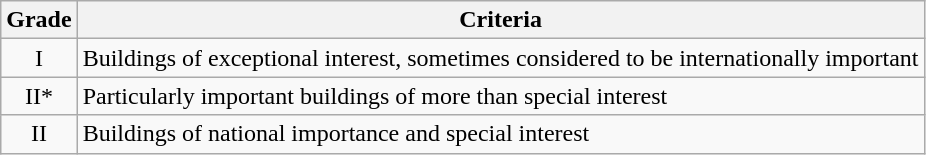<table class="wikitable">
<tr>
<th>Grade</th>
<th>Criteria</th>
</tr>
<tr>
<td align="center" >I</td>
<td>Buildings of exceptional interest, sometimes considered to be internationally important</td>
</tr>
<tr>
<td align="center" >II*</td>
<td>Particularly important buildings of more than special interest</td>
</tr>
<tr>
<td align="center" >II</td>
<td>Buildings of national importance and special interest</td>
</tr>
</table>
